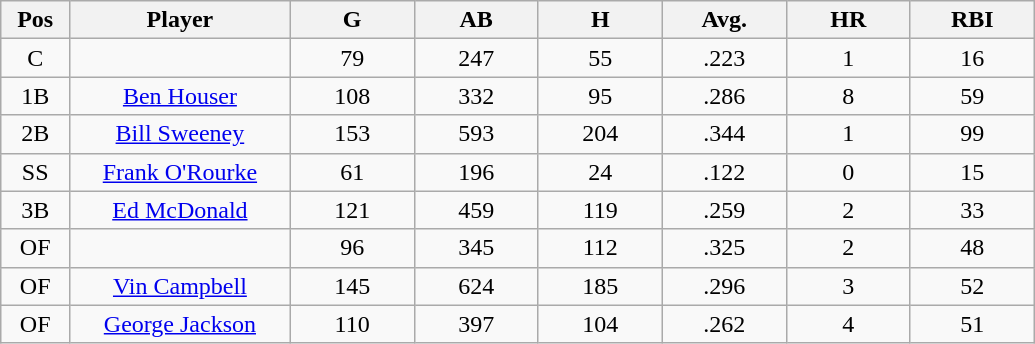<table class="wikitable sortable">
<tr>
<th bgcolor="#DDDDFF" width="5%">Pos</th>
<th bgcolor="#DDDDFF" width="16%">Player</th>
<th bgcolor="#DDDDFF" width="9%">G</th>
<th bgcolor="#DDDDFF" width="9%">AB</th>
<th bgcolor="#DDDDFF" width="9%">H</th>
<th bgcolor="#DDDDFF" width="9%">Avg.</th>
<th bgcolor="#DDDDFF" width="9%">HR</th>
<th bgcolor="#DDDDFF" width="9%">RBI</th>
</tr>
<tr align="center">
<td>C</td>
<td></td>
<td>79</td>
<td>247</td>
<td>55</td>
<td>.223</td>
<td>1</td>
<td>16</td>
</tr>
<tr align=center>
<td>1B</td>
<td><a href='#'>Ben Houser</a></td>
<td>108</td>
<td>332</td>
<td>95</td>
<td>.286</td>
<td>8</td>
<td>59</td>
</tr>
<tr align=center>
<td>2B</td>
<td><a href='#'>Bill Sweeney</a></td>
<td>153</td>
<td>593</td>
<td>204</td>
<td>.344</td>
<td>1</td>
<td>99</td>
</tr>
<tr align=center>
<td>SS</td>
<td><a href='#'>Frank O'Rourke</a></td>
<td>61</td>
<td>196</td>
<td>24</td>
<td>.122</td>
<td>0</td>
<td>15</td>
</tr>
<tr align=center>
<td>3B</td>
<td><a href='#'>Ed McDonald</a></td>
<td>121</td>
<td>459</td>
<td>119</td>
<td>.259</td>
<td>2</td>
<td>33</td>
</tr>
<tr align="center">
<td>OF</td>
<td></td>
<td>96</td>
<td>345</td>
<td>112</td>
<td>.325</td>
<td>2</td>
<td>48</td>
</tr>
<tr align="center">
<td>OF</td>
<td><a href='#'>Vin Campbell</a></td>
<td>145</td>
<td>624</td>
<td>185</td>
<td>.296</td>
<td>3</td>
<td>52</td>
</tr>
<tr align=center>
<td>OF</td>
<td><a href='#'>George Jackson</a></td>
<td>110</td>
<td>397</td>
<td>104</td>
<td>.262</td>
<td>4</td>
<td>51</td>
</tr>
</table>
